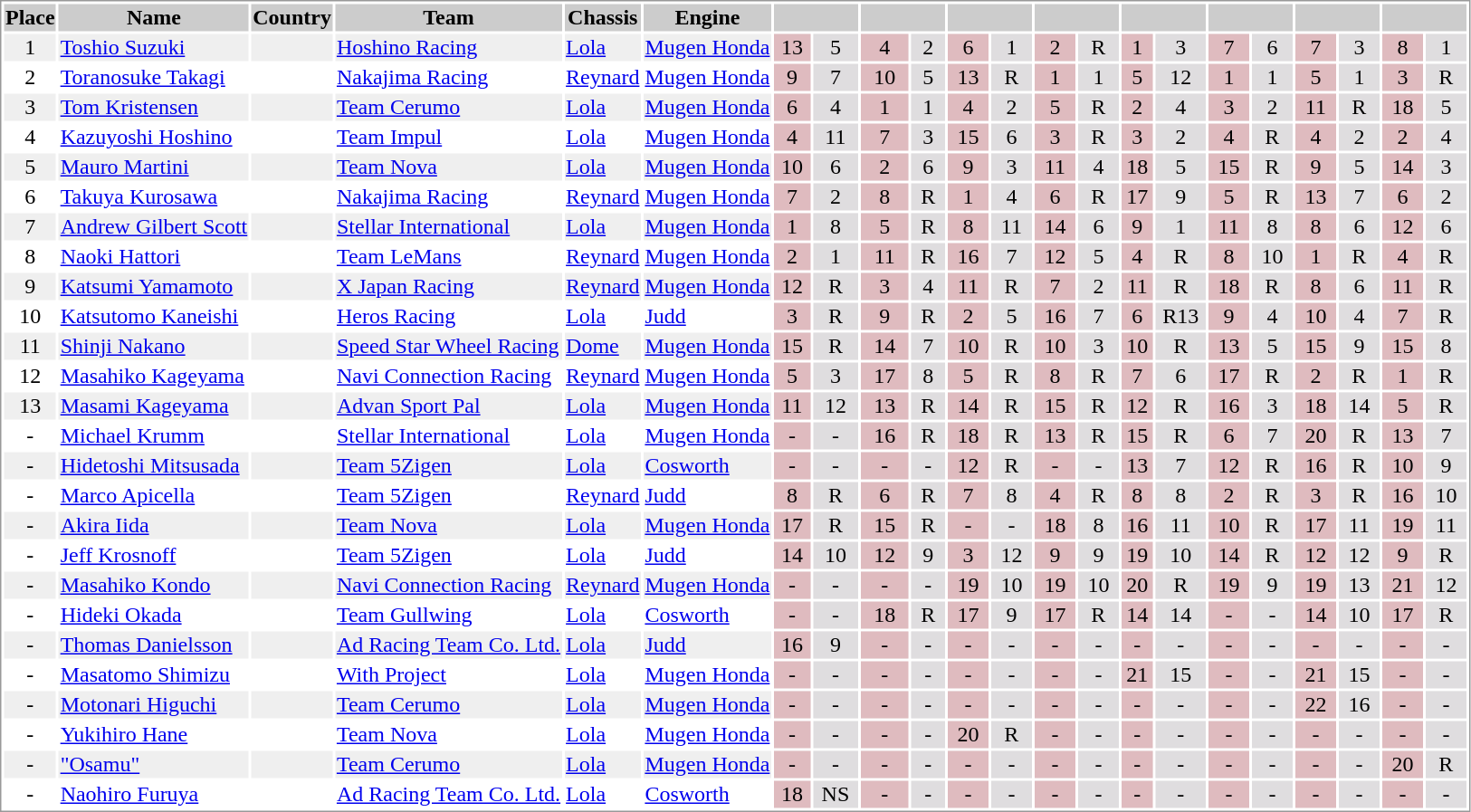<table border="0" style="border: 1px solid #999; background-color:#FFFFFF; text-align:center">
<tr align="center" style="background:#CCCCCC;">
<td><strong>Place</strong></td>
<td><strong>Name</strong></td>
<td><strong>Country</strong></td>
<td><strong>Team</strong></td>
<td><strong>Chassis</strong></td>
<td><strong>Engine</strong></td>
<td colspan=2 align=center width="60"></td>
<td colspan=2 align=center width="60"></td>
<td colspan=2 align=center width="60"></td>
<td colspan=2 align=center width="60"></td>
<td colspan=2 align=center width="60"></td>
<td colspan=2 align=center width="60"></td>
<td colspan=2 align=center width="60"></td>
<td colspan=2 align=center width="60"></td>
</tr>
<tr style="background:#EFEFEF;">
<td>1</td>
<td align="left"><a href='#'>Toshio Suzuki</a></td>
<td align="left"></td>
<td align="left"><a href='#'>Hoshino Racing</a></td>
<td align="left"><a href='#'>Lola</a></td>
<td align="left"><a href='#'>Mugen Honda</a></td>
<td style="background:#DFBBBF;">13</td>
<td style="background:#DFDDDF;">5</td>
<td style="background:#DFBBBF;">4</td>
<td style="background:#DFDDDF;">2</td>
<td style="background:#DFBBBF;">6</td>
<td style="background:#DFDDDF;">1</td>
<td style="background:#DFBBBF;">2</td>
<td style="background:#DFDDDF;">R</td>
<td style="background:#DFBBBF;">1</td>
<td style="background:#DFDDDF;">3</td>
<td style="background:#DFBBBF;">7</td>
<td style="background:#DFDDDF;">6</td>
<td style="background:#DFBBBF;">7</td>
<td style="background:#DFDDDF;">3</td>
<td style="background:#DFBBBF;">8</td>
<td style="background:#DFDDDF;">1</td>
</tr>
<tr>
<td>2</td>
<td align="left"><a href='#'>Toranosuke Takagi</a></td>
<td align="left"></td>
<td align="left"><a href='#'>Nakajima Racing</a></td>
<td align="left"><a href='#'>Reynard</a></td>
<td align="left"><a href='#'>Mugen Honda</a></td>
<td style="background:#DFBBBF;">9</td>
<td style="background:#DFDDDF;">7</td>
<td style="background:#DFBBBF;">10</td>
<td style="background:#DFDDDF;">5</td>
<td style="background:#DFBBBF;">13</td>
<td style="background:#DFDDDF;">R</td>
<td style="background:#DFBBBF;">1</td>
<td style="background:#DFDDDF;">1</td>
<td style="background:#DFBBBF;">5</td>
<td style="background:#DFDDDF;">12</td>
<td style="background:#DFBBBF;">1</td>
<td style="background:#DFDDDF;">1</td>
<td style="background:#DFBBBF;">5</td>
<td style="background:#DFDDDF;">1</td>
<td style="background:#DFBBBF;">3</td>
<td style="background:#DFDDDF;">R</td>
</tr>
<tr style="background:#EFEFEF;">
<td>3</td>
<td align="left"><a href='#'>Tom Kristensen</a></td>
<td align="left"></td>
<td align="left"><a href='#'>Team Cerumo</a></td>
<td align="left"><a href='#'>Lola</a></td>
<td align="left"><a href='#'>Mugen Honda</a></td>
<td style="background:#DFBBBF;">6</td>
<td style="background:#DFDDDF;">4</td>
<td style="background:#DFBBBF;">1</td>
<td style="background:#DFDDDF;">1</td>
<td style="background:#DFBBBF;">4</td>
<td style="background:#DFDDDF;">2</td>
<td style="background:#DFBBBF;">5</td>
<td style="background:#DFDDDF;">R</td>
<td style="background:#DFBBBF;">2</td>
<td style="background:#DFDDDF;">4</td>
<td style="background:#DFBBBF;">3</td>
<td style="background:#DFDDDF;">2</td>
<td style="background:#DFBBBF;">11</td>
<td style="background:#DFDDDF;">R</td>
<td style="background:#DFBBBF;">18</td>
<td style="background:#DFDDDF;">5</td>
</tr>
<tr>
<td>4</td>
<td align="left"><a href='#'>Kazuyoshi Hoshino</a></td>
<td align="left"></td>
<td align="left"><a href='#'>Team Impul</a></td>
<td align="left"><a href='#'>Lola</a></td>
<td align="left"><a href='#'>Mugen Honda</a></td>
<td style="background:#DFBBBF;">4</td>
<td style="background:#DFDDDF;">11</td>
<td style="background:#DFBBBF;">7</td>
<td style="background:#DFDDDF;">3</td>
<td style="background:#DFBBBF;">15</td>
<td style="background:#DFDDDF;">6</td>
<td style="background:#DFBBBF;">3</td>
<td style="background:#DFDDDF;">R</td>
<td style="background:#DFBBBF;">3</td>
<td style="background:#DFDDDF;">2</td>
<td style="background:#DFBBBF;">4</td>
<td style="background:#DFDDDF;">R</td>
<td style="background:#DFBBBF;">4</td>
<td style="background:#DFDDDF;">2</td>
<td style="background:#DFBBBF;">2</td>
<td style="background:#DFDDDF;">4</td>
</tr>
<tr style="background:#EFEFEF;">
<td>5</td>
<td align="left"><a href='#'>Mauro Martini</a></td>
<td align="left"></td>
<td align="left"><a href='#'>Team Nova</a></td>
<td align="left"><a href='#'>Lola</a></td>
<td align="left"><a href='#'>Mugen Honda</a></td>
<td style="background:#DFBBBF;">10</td>
<td style="background:#DFDDDF;">6</td>
<td style="background:#DFBBBF;">2</td>
<td style="background:#DFDDDF;">6</td>
<td style="background:#DFBBBF;">9</td>
<td style="background:#DFDDDF;">3</td>
<td style="background:#DFBBBF;">11</td>
<td style="background:#DFDDDF;">4</td>
<td style="background:#DFBBBF;">18</td>
<td style="background:#DFDDDF;">5</td>
<td style="background:#DFBBBF;">15</td>
<td style="background:#DFDDDF;">R</td>
<td style="background:#DFBBBF;">9</td>
<td style="background:#DFDDDF;">5</td>
<td style="background:#DFBBBF;">14</td>
<td style="background:#DFDDDF;">3</td>
</tr>
<tr>
<td>6</td>
<td align="left"><a href='#'>Takuya Kurosawa</a></td>
<td align="left"></td>
<td align="left"><a href='#'>Nakajima Racing</a></td>
<td align="left"><a href='#'>Reynard</a></td>
<td align="left"><a href='#'>Mugen Honda</a></td>
<td style="background:#DFBBBF;">7</td>
<td style="background:#DFDDDF;">2</td>
<td style="background:#DFBBBF;">8</td>
<td style="background:#DFDDDF;">R</td>
<td style="background:#DFBBBF;">1</td>
<td style="background:#DFDDDF;">4</td>
<td style="background:#DFBBBF;">6</td>
<td style="background:#DFDDDF;">R</td>
<td style="background:#DFBBBF;">17</td>
<td style="background:#DFDDDF;">9</td>
<td style="background:#DFBBBF;">5</td>
<td style="background:#DFDDDF;">R</td>
<td style="background:#DFBBBF;">13</td>
<td style="background:#DFDDDF;">7</td>
<td style="background:#DFBBBF;">6</td>
<td style="background:#DFDDDF;">2</td>
</tr>
<tr style="background:#EFEFEF;">
<td>7</td>
<td align="left"><a href='#'>Andrew Gilbert Scott</a></td>
<td align="left"></td>
<td align="left"><a href='#'>Stellar International</a></td>
<td align="left"><a href='#'>Lola</a></td>
<td align="left"><a href='#'>Mugen Honda</a></td>
<td style="background:#DFBBBF;">1</td>
<td style="background:#DFDDDF;">8</td>
<td style="background:#DFBBBF;">5</td>
<td style="background:#DFDDDF;">R</td>
<td style="background:#DFBBBF;">8</td>
<td style="background:#DFDDDF;">11</td>
<td style="background:#DFBBBF;">14</td>
<td style="background:#DFDDDF;">6</td>
<td style="background:#DFBBBF;">9</td>
<td style="background:#DFDDDF;">1</td>
<td style="background:#DFBBBF;">11</td>
<td style="background:#DFDDDF;">8</td>
<td style="background:#DFBBBF;">8</td>
<td style="background:#DFDDDF;">6</td>
<td style="background:#DFBBBF;">12</td>
<td style="background:#DFDDDF;">6</td>
</tr>
<tr>
<td>8</td>
<td align="left"><a href='#'>Naoki Hattori</a></td>
<td align="left"></td>
<td align="left"><a href='#'>Team LeMans</a></td>
<td align="left"><a href='#'>Reynard</a></td>
<td align="left"><a href='#'>Mugen Honda</a></td>
<td style="background:#DFBBBF;">2</td>
<td style="background:#DFDDDF;">1</td>
<td style="background:#DFBBBF;">11</td>
<td style="background:#DFDDDF;">R</td>
<td style="background:#DFBBBF;">16</td>
<td style="background:#DFDDDF;">7</td>
<td style="background:#DFBBBF;">12</td>
<td style="background:#DFDDDF;">5</td>
<td style="background:#DFBBBF;">4</td>
<td style="background:#DFDDDF;">R</td>
<td style="background:#DFBBBF;">8</td>
<td style="background:#DFDDDF;">10</td>
<td style="background:#DFBBBF;">1</td>
<td style="background:#DFDDDF;">R</td>
<td style="background:#DFBBBF;">4</td>
<td style="background:#DFDDDF;">R</td>
</tr>
<tr style="background:#EFEFEF;">
<td>9</td>
<td align="left"><a href='#'>Katsumi Yamamoto</a></td>
<td align="left"></td>
<td align="left"><a href='#'>X Japan Racing</a></td>
<td align="left"><a href='#'>Reynard</a></td>
<td align="left"><a href='#'>Mugen Honda</a></td>
<td style="background:#DFBBBF;">12</td>
<td style="background:#DFDDDF;">R</td>
<td style="background:#DFBBBF;">3</td>
<td style="background:#DFDDDF;">4</td>
<td style="background:#DFBBBF;">11</td>
<td style="background:#DFDDDF;">R</td>
<td style="background:#DFBBBF;">7</td>
<td style="background:#DFDDDF;">2</td>
<td style="background:#DFBBBF;">11</td>
<td style="background:#DFDDDF;">R</td>
<td style="background:#DFBBBF;">18</td>
<td style="background:#DFDDDF;">R</td>
<td style="background:#DFBBBF;">8</td>
<td style="background:#DFDDDF;">6</td>
<td style="background:#DFBBBF;">11</td>
<td style="background:#DFDDDF;">R</td>
</tr>
<tr>
<td>10</td>
<td align="left"><a href='#'>Katsutomo Kaneishi</a></td>
<td align="left"></td>
<td align="left"><a href='#'>Heros Racing</a></td>
<td align="left"><a href='#'>Lola</a></td>
<td align="left"><a href='#'>Judd</a></td>
<td style="background:#DFBBBF;">3</td>
<td style="background:#DFDDDF;">R</td>
<td style="background:#DFBBBF;">9</td>
<td style="background:#DFDDDF;">R</td>
<td style="background:#DFBBBF;">2</td>
<td style="background:#DFDDDF;">5</td>
<td style="background:#DFBBBF;">16</td>
<td style="background:#DFDDDF;">7</td>
<td style="background:#DFBBBF;">6</td>
<td style="background:#DFDDDF;">R13</td>
<td style="background:#DFBBBF;">9</td>
<td style="background:#DFDDDF;">4</td>
<td style="background:#DFBBBF;">10</td>
<td style="background:#DFDDDF;">4</td>
<td style="background:#DFBBBF;">7</td>
<td style="background:#DFDDDF;">R</td>
</tr>
<tr style="background:#EFEFEF;">
<td>11</td>
<td align="left"><a href='#'>Shinji Nakano</a></td>
<td align="left"></td>
<td align="left"><a href='#'>Speed Star Wheel Racing</a></td>
<td align="left"><a href='#'>Dome</a></td>
<td align="left"><a href='#'>Mugen Honda</a></td>
<td style="background:#DFBBBF;">15</td>
<td style="background:#DFDDDF;">R</td>
<td style="background:#DFBBBF;">14</td>
<td style="background:#DFDDDF;">7</td>
<td style="background:#DFBBBF;">10</td>
<td style="background:#DFDDDF;">R</td>
<td style="background:#DFBBBF;">10</td>
<td style="background:#DFDDDF;">3</td>
<td style="background:#DFBBBF;">10</td>
<td style="background:#DFDDDF;">R</td>
<td style="background:#DFBBBF;">13</td>
<td style="background:#DFDDDF;">5</td>
<td style="background:#DFBBBF;">15</td>
<td style="background:#DFDDDF;">9</td>
<td style="background:#DFBBBF;">15</td>
<td style="background:#DFDDDF;">8</td>
</tr>
<tr>
<td>12</td>
<td align="left"><a href='#'>Masahiko Kageyama</a></td>
<td align="left"></td>
<td align="left"><a href='#'>Navi Connection Racing</a></td>
<td align="left"><a href='#'>Reynard</a></td>
<td align="left"><a href='#'>Mugen Honda</a></td>
<td style="background:#DFBBBF;">5</td>
<td style="background:#DFDDDF;">3</td>
<td style="background:#DFBBBF;">17</td>
<td style="background:#DFDDDF;">8</td>
<td style="background:#DFBBBF;">5</td>
<td style="background:#DFDDDF;">R</td>
<td style="background:#DFBBBF;">8</td>
<td style="background:#DFDDDF;">R</td>
<td style="background:#DFBBBF;">7</td>
<td style="background:#DFDDDF;">6</td>
<td style="background:#DFBBBF;">17</td>
<td style="background:#DFDDDF;">R</td>
<td style="background:#DFBBBF;">2</td>
<td style="background:#DFDDDF;">R</td>
<td style="background:#DFBBBF;">1</td>
<td style="background:#DFDDDF;">R</td>
</tr>
<tr style="background:#EFEFEF;">
<td>13</td>
<td align="left"><a href='#'>Masami Kageyama</a></td>
<td align="left"></td>
<td align="left"><a href='#'>Advan Sport Pal</a></td>
<td align="left"><a href='#'>Lola</a></td>
<td align="left"><a href='#'>Mugen Honda</a></td>
<td style="background:#DFBBBF;">11</td>
<td style="background:#DFDDDF;">12</td>
<td style="background:#DFBBBF;">13</td>
<td style="background:#DFDDDF;">R</td>
<td style="background:#DFBBBF;">14</td>
<td style="background:#DFDDDF;">R</td>
<td style="background:#DFBBBF;">15</td>
<td style="background:#DFDDDF;">R</td>
<td style="background:#DFBBBF;">12</td>
<td style="background:#DFDDDF;">R</td>
<td style="background:#DFBBBF;">16</td>
<td style="background:#DFDDDF;">3</td>
<td style="background:#DFBBBF;">18</td>
<td style="background:#DFDDDF;">14</td>
<td style="background:#DFBBBF;">5</td>
<td style="background:#DFDDDF;">R</td>
</tr>
<tr>
<td>-</td>
<td align="left"><a href='#'>Michael Krumm</a></td>
<td align="left"></td>
<td align="left"><a href='#'>Stellar International</a></td>
<td align="left"><a href='#'>Lola</a></td>
<td align="left"><a href='#'>Mugen Honda</a></td>
<td style="background:#DFBBBF;">-</td>
<td style="background:#DFDDDF;">-</td>
<td style="background:#DFBBBF;">16</td>
<td style="background:#DFDDDF;">R</td>
<td style="background:#DFBBBF;">18</td>
<td style="background:#DFDDDF;">R</td>
<td style="background:#DFBBBF;">13</td>
<td style="background:#DFDDDF;">R</td>
<td style="background:#DFBBBF;">15</td>
<td style="background:#DFDDDF;">R</td>
<td style="background:#DFBBBF;">6</td>
<td style="background:#DFDDDF;">7</td>
<td style="background:#DFBBBF;">20</td>
<td style="background:#DFDDDF;">R</td>
<td style="background:#DFBBBF;">13</td>
<td style="background:#DFDDDF;">7</td>
</tr>
<tr style="background:#EFEFEF;">
<td>-</td>
<td align="left"><a href='#'>Hidetoshi Mitsusada</a></td>
<td align="left"></td>
<td align="left"><a href='#'>Team 5Zigen</a></td>
<td align="left"><a href='#'>Lola</a></td>
<td align="left"><a href='#'>Cosworth</a></td>
<td style="background:#DFBBBF;">-</td>
<td style="background:#DFDDDF;">-</td>
<td style="background:#DFBBBF;">-</td>
<td style="background:#DFDDDF;">-</td>
<td style="background:#DFBBBF;">12</td>
<td style="background:#DFDDDF;">R</td>
<td style="background:#DFBBBF;">-</td>
<td style="background:#DFDDDF;">-</td>
<td style="background:#DFBBBF;">13</td>
<td style="background:#DFDDDF;">7</td>
<td style="background:#DFBBBF;">12</td>
<td style="background:#DFDDDF;">R</td>
<td style="background:#DFBBBF;">16</td>
<td style="background:#DFDDDF;">R</td>
<td style="background:#DFBBBF;">10</td>
<td style="background:#DFDDDF;">9</td>
</tr>
<tr>
<td>-</td>
<td align="left"><a href='#'>Marco Apicella</a></td>
<td align="left"></td>
<td align="left"><a href='#'>Team 5Zigen</a></td>
<td align="left"><a href='#'>Reynard</a></td>
<td align="left"><a href='#'>Judd</a></td>
<td style="background:#DFBBBF;">8</td>
<td style="background:#DFDDDF;">R</td>
<td style="background:#DFBBBF;">6</td>
<td style="background:#DFDDDF;">R</td>
<td style="background:#DFBBBF;">7</td>
<td style="background:#DFDDDF;">8</td>
<td style="background:#DFBBBF;">4</td>
<td style="background:#DFDDDF;">R</td>
<td style="background:#DFBBBF;">8</td>
<td style="background:#DFDDDF;">8</td>
<td style="background:#DFBBBF;">2</td>
<td style="background:#DFDDDF;">R</td>
<td style="background:#DFBBBF;">3</td>
<td style="background:#DFDDDF;">R</td>
<td style="background:#DFBBBF;">16</td>
<td style="background:#DFDDDF;">10</td>
</tr>
<tr style="background:#EFEFEF;">
<td>-</td>
<td align="left"><a href='#'>Akira Iida</a></td>
<td align="left"></td>
<td align="left"><a href='#'>Team Nova</a></td>
<td align="left"><a href='#'>Lola</a></td>
<td align="left"><a href='#'>Mugen Honda</a></td>
<td style="background:#DFBBBF;">17</td>
<td style="background:#DFDDDF;">R</td>
<td style="background:#DFBBBF;">15</td>
<td style="background:#DFDDDF;">R</td>
<td style="background:#DFBBBF;">-</td>
<td style="background:#DFDDDF;">-</td>
<td style="background:#DFBBBF;">18</td>
<td style="background:#DFDDDF;">8</td>
<td style="background:#DFBBBF;">16</td>
<td style="background:#DFDDDF;">11</td>
<td style="background:#DFBBBF;">10</td>
<td style="background:#DFDDDF;">R</td>
<td style="background:#DFBBBF;">17</td>
<td style="background:#DFDDDF;">11</td>
<td style="background:#DFBBBF;">19</td>
<td style="background:#DFDDDF;">11</td>
</tr>
<tr>
<td>-</td>
<td align="left"><a href='#'>Jeff Krosnoff</a></td>
<td align="left"></td>
<td align="left"><a href='#'>Team 5Zigen</a></td>
<td align="left"><a href='#'>Lola</a></td>
<td align="left"><a href='#'>Judd</a></td>
<td style="background:#DFBBBF;">14</td>
<td style="background:#DFDDDF;">10</td>
<td style="background:#DFBBBF;">12</td>
<td style="background:#DFDDDF;">9</td>
<td style="background:#DFBBBF;">3</td>
<td style="background:#DFDDDF;">12</td>
<td style="background:#DFBBBF;">9</td>
<td style="background:#DFDDDF;">9</td>
<td style="background:#DFBBBF;">19</td>
<td style="background:#DFDDDF;">10</td>
<td style="background:#DFBBBF;">14</td>
<td style="background:#DFDDDF;">R</td>
<td style="background:#DFBBBF;">12</td>
<td style="background:#DFDDDF;">12</td>
<td style="background:#DFBBBF;">9</td>
<td style="background:#DFDDDF;">R</td>
</tr>
<tr style="background:#EFEFEF;">
<td>-</td>
<td align="left"><a href='#'>Masahiko Kondo</a></td>
<td align="left"></td>
<td align="left"><a href='#'>Navi Connection Racing</a></td>
<td align="left"><a href='#'>Reynard</a></td>
<td align="left"><a href='#'>Mugen Honda</a></td>
<td style="background:#DFBBBF;">-</td>
<td style="background:#DFDDDF;">-</td>
<td style="background:#DFBBBF;">-</td>
<td style="background:#DFDDDF;">-</td>
<td style="background:#DFBBBF;">19</td>
<td style="background:#DFDDDF;">10</td>
<td style="background:#DFBBBF;">19</td>
<td style="background:#DFDDDF;">10</td>
<td style="background:#DFBBBF;">20</td>
<td style="background:#DFDDDF;">R</td>
<td style="background:#DFBBBF;">19</td>
<td style="background:#DFDDDF;">9</td>
<td style="background:#DFBBBF;">19</td>
<td style="background:#DFDDDF;">13</td>
<td style="background:#DFBBBF;">21</td>
<td style="background:#DFDDDF;">12</td>
</tr>
<tr>
<td>-</td>
<td align="left"><a href='#'>Hideki Okada</a></td>
<td align="left"></td>
<td align="left"><a href='#'>Team Gullwing</a></td>
<td align="left"><a href='#'>Lola</a></td>
<td align="left"><a href='#'>Cosworth</a></td>
<td style="background:#DFBBBF;">-</td>
<td style="background:#DFDDDF;">-</td>
<td style="background:#DFBBBF;">18</td>
<td style="background:#DFDDDF;">R</td>
<td style="background:#DFBBBF;">17</td>
<td style="background:#DFDDDF;">9</td>
<td style="background:#DFBBBF;">17</td>
<td style="background:#DFDDDF;">R</td>
<td style="background:#DFBBBF;">14</td>
<td style="background:#DFDDDF;">14</td>
<td style="background:#DFBBBF;">-</td>
<td style="background:#DFDDDF;">-</td>
<td style="background:#DFBBBF;">14</td>
<td style="background:#DFDDDF;">10</td>
<td style="background:#DFBBBF;">17</td>
<td style="background:#DFDDDF;">R</td>
</tr>
<tr style="background:#EFEFEF;">
<td>-</td>
<td align="left"><a href='#'>Thomas Danielsson</a></td>
<td align="left"></td>
<td align="left"><a href='#'>Ad Racing Team Co. Ltd.</a></td>
<td align="left"><a href='#'>Lola</a></td>
<td align="left"><a href='#'>Judd</a></td>
<td style="background:#DFBBBF;">16</td>
<td style="background:#DFDDDF;">9</td>
<td style="background:#DFBBBF;">-</td>
<td style="background:#DFDDDF;">-</td>
<td style="background:#DFBBBF;">-</td>
<td style="background:#DFDDDF;">-</td>
<td style="background:#DFBBBF;">-</td>
<td style="background:#DFDDDF;">-</td>
<td style="background:#DFBBBF;">-</td>
<td style="background:#DFDDDF;">-</td>
<td style="background:#DFBBBF;">-</td>
<td style="background:#DFDDDF;">-</td>
<td style="background:#DFBBBF;">-</td>
<td style="background:#DFDDDF;">-</td>
<td style="background:#DFBBBF;">-</td>
<td style="background:#DFDDDF;">-</td>
</tr>
<tr>
<td>-</td>
<td align="left"><a href='#'>Masatomo Shimizu</a></td>
<td align="left"></td>
<td align="left"><a href='#'>With Project</a></td>
<td align="left"><a href='#'>Lola</a></td>
<td align="left"><a href='#'>Mugen Honda</a></td>
<td style="background:#DFBBBF;">-</td>
<td style="background:#DFDDDF;">-</td>
<td style="background:#DFBBBF;">-</td>
<td style="background:#DFDDDF;">-</td>
<td style="background:#DFBBBF;">-</td>
<td style="background:#DFDDDF;">-</td>
<td style="background:#DFBBBF;">-</td>
<td style="background:#DFDDDF;">-</td>
<td style="background:#DFBBBF;">21</td>
<td style="background:#DFDDDF;">15</td>
<td style="background:#DFBBBF;">-</td>
<td style="background:#DFDDDF;">-</td>
<td style="background:#DFBBBF;">21</td>
<td style="background:#DFDDDF;">15</td>
<td style="background:#DFBBBF;">-</td>
<td style="background:#DFDDDF;">-</td>
</tr>
<tr style="background:#EFEFEF;">
<td>-</td>
<td align="left"><a href='#'>Motonari Higuchi</a></td>
<td align="left"></td>
<td align="left"><a href='#'>Team Cerumo</a></td>
<td align="left"><a href='#'>Lola</a></td>
<td align="left"><a href='#'>Mugen Honda</a></td>
<td style="background:#DFBBBF;">-</td>
<td style="background:#DFDDDF;">-</td>
<td style="background:#DFBBBF;">-</td>
<td style="background:#DFDDDF;">-</td>
<td style="background:#DFBBBF;">-</td>
<td style="background:#DFDDDF;">-</td>
<td style="background:#DFBBBF;">-</td>
<td style="background:#DFDDDF;">-</td>
<td style="background:#DFBBBF;">-</td>
<td style="background:#DFDDDF;">-</td>
<td style="background:#DFBBBF;">-</td>
<td style="background:#DFDDDF;">-</td>
<td style="background:#DFBBBF;">22</td>
<td style="background:#DFDDDF;">16</td>
<td style="background:#DFBBBF;">-</td>
<td style="background:#DFDDDF;">-</td>
</tr>
<tr>
<td>-</td>
<td align="left"><a href='#'>Yukihiro Hane</a></td>
<td align="left"></td>
<td align="left"><a href='#'>Team Nova</a></td>
<td align="left"><a href='#'>Lola</a></td>
<td align="left"><a href='#'>Mugen Honda</a></td>
<td style="background:#DFBBBF;">-</td>
<td style="background:#DFDDDF;">-</td>
<td style="background:#DFBBBF;">-</td>
<td style="background:#DFDDDF;">-</td>
<td style="background:#DFBBBF;">20</td>
<td style="background:#DFDDDF;">R</td>
<td style="background:#DFBBBF;">-</td>
<td style="background:#DFDDDF;">-</td>
<td style="background:#DFBBBF;">-</td>
<td style="background:#DFDDDF;">-</td>
<td style="background:#DFBBBF;">-</td>
<td style="background:#DFDDDF;">-</td>
<td style="background:#DFBBBF;">-</td>
<td style="background:#DFDDDF;">-</td>
<td style="background:#DFBBBF;">-</td>
<td style="background:#DFDDDF;">-</td>
</tr>
<tr style="background:#EFEFEF;">
<td>-</td>
<td align="left"><a href='#'>"Osamu"</a></td>
<td align="left"></td>
<td align="left"><a href='#'>Team Cerumo</a></td>
<td align="left"><a href='#'>Lola</a></td>
<td align="left"><a href='#'>Mugen Honda</a></td>
<td style="background:#DFBBBF;">-</td>
<td style="background:#DFDDDF;">-</td>
<td style="background:#DFBBBF;">-</td>
<td style="background:#DFDDDF;">-</td>
<td style="background:#DFBBBF;">-</td>
<td style="background:#DFDDDF;">-</td>
<td style="background:#DFBBBF;">-</td>
<td style="background:#DFDDDF;">-</td>
<td style="background:#DFBBBF;">-</td>
<td style="background:#DFDDDF;">-</td>
<td style="background:#DFBBBF;">-</td>
<td style="background:#DFDDDF;">-</td>
<td style="background:#DFBBBF;">-</td>
<td style="background:#DFDDDF;">-</td>
<td style="background:#DFBBBF;">20</td>
<td style="background:#DFDDDF;">R</td>
</tr>
<tr>
<td>-</td>
<td align="left"><a href='#'>Naohiro Furuya</a></td>
<td align="left"></td>
<td align="left"><a href='#'>Ad Racing Team Co. Ltd.</a></td>
<td align="left"><a href='#'>Lola</a></td>
<td align="left"><a href='#'>Cosworth</a></td>
<td style="background:#DFBBBF;">18</td>
<td style="background:#DFDDDF;">NS</td>
<td style="background:#DFBBBF;">-</td>
<td style="background:#DFDDDF;">-</td>
<td style="background:#DFBBBF;">-</td>
<td style="background:#DFDDDF;">-</td>
<td style="background:#DFBBBF;">-</td>
<td style="background:#DFDDDF;">-</td>
<td style="background:#DFBBBF;">-</td>
<td style="background:#DFDDDF;">-</td>
<td style="background:#DFBBBF;">-</td>
<td style="background:#DFDDDF;">-</td>
<td style="background:#DFBBBF;">-</td>
<td style="background:#DFDDDF;">-</td>
<td style="background:#DFBBBF;">-</td>
<td style="background:#DFDDDF;">-</td>
</tr>
</table>
